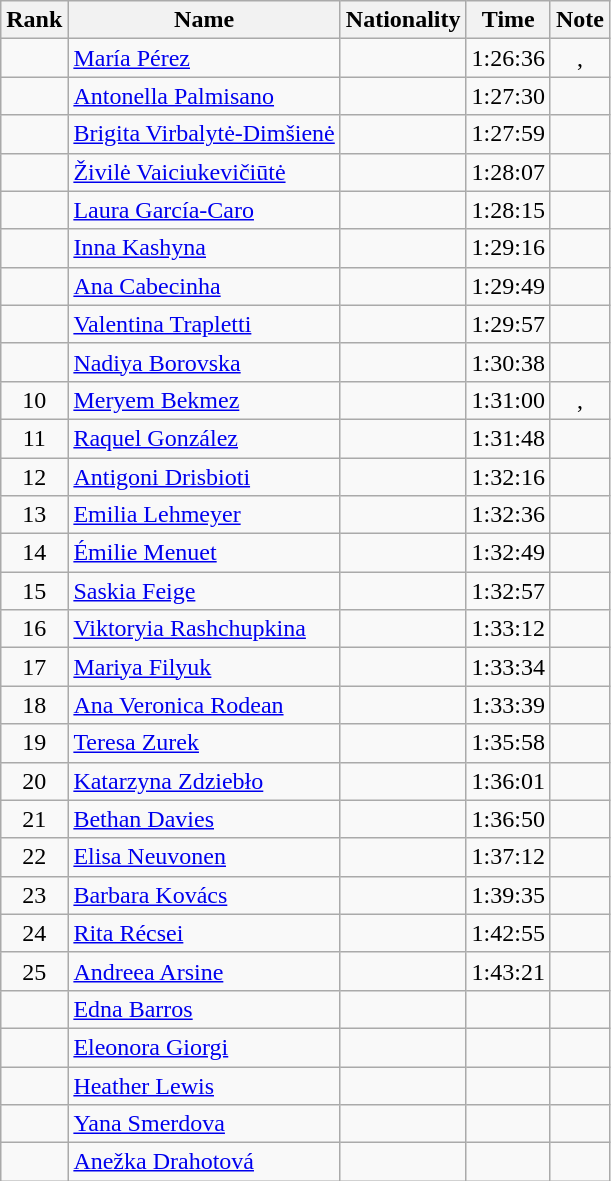<table class="wikitable sortable" style="text-align:center">
<tr>
<th>Rank</th>
<th>Name</th>
<th>Nationality</th>
<th>Time</th>
<th>Note</th>
</tr>
<tr>
<td></td>
<td align=left><a href='#'>María Pérez</a></td>
<td align=left></td>
<td>1:26:36</td>
<td><strong></strong>, <strong></strong></td>
</tr>
<tr>
<td></td>
<td align=left><a href='#'>Antonella Palmisano</a></td>
<td align=left></td>
<td>1:27:30</td>
<td></td>
</tr>
<tr>
<td></td>
<td align=left><a href='#'>Brigita Virbalytė-Dimšienė</a></td>
<td align=left></td>
<td>1:27:59</td>
<td><strong></strong></td>
</tr>
<tr>
<td></td>
<td align=left><a href='#'>Živilė Vaiciukevičiūtė</a></td>
<td align=left></td>
<td>1:28:07</td>
<td></td>
</tr>
<tr>
<td></td>
<td align=left><a href='#'>Laura García-Caro</a></td>
<td align=left></td>
<td>1:28:15</td>
<td></td>
</tr>
<tr>
<td></td>
<td align=left><a href='#'>Inna Kashyna</a></td>
<td align=left></td>
<td>1:29:16</td>
<td></td>
</tr>
<tr>
<td></td>
<td align=left><a href='#'>Ana Cabecinha</a></td>
<td align=left></td>
<td>1:29:49</td>
<td></td>
</tr>
<tr>
<td></td>
<td align=left><a href='#'>Valentina Trapletti</a></td>
<td align=left></td>
<td>1:29:57</td>
<td></td>
</tr>
<tr>
<td></td>
<td align=left><a href='#'>Nadiya Borovska</a></td>
<td align=left></td>
<td>1:30:38</td>
<td></td>
</tr>
<tr>
<td>10</td>
<td align=left><a href='#'>Meryem Bekmez</a></td>
<td align=left></td>
<td>1:31:00</td>
<td>, <strong></strong></td>
</tr>
<tr>
<td>11</td>
<td align=left><a href='#'>Raquel González</a></td>
<td align=left></td>
<td>1:31:48</td>
<td></td>
</tr>
<tr>
<td>12</td>
<td align=left><a href='#'>Antigoni Drisbioti</a></td>
<td align=left></td>
<td>1:32:16</td>
<td></td>
</tr>
<tr>
<td>13</td>
<td align=left><a href='#'>Emilia Lehmeyer</a></td>
<td align=left></td>
<td>1:32:36</td>
<td></td>
</tr>
<tr>
<td>14</td>
<td align=left><a href='#'>Émilie Menuet</a></td>
<td align=left></td>
<td>1:32:49</td>
<td></td>
</tr>
<tr>
<td>15</td>
<td align=left><a href='#'>Saskia Feige</a></td>
<td align=left></td>
<td>1:32:57</td>
<td></td>
</tr>
<tr>
<td>16</td>
<td align=left><a href='#'>Viktoryia Rashchupkina</a></td>
<td align=left></td>
<td>1:33:12</td>
<td></td>
</tr>
<tr>
<td>17</td>
<td align=left><a href='#'>Mariya Filyuk</a></td>
<td align=left></td>
<td>1:33:34</td>
<td></td>
</tr>
<tr>
<td>18</td>
<td align=left><a href='#'>Ana Veronica Rodean</a></td>
<td align=left></td>
<td>1:33:39</td>
<td></td>
</tr>
<tr>
<td>19</td>
<td align=left><a href='#'>Teresa Zurek</a></td>
<td align=left></td>
<td>1:35:58</td>
<td></td>
</tr>
<tr>
<td>20</td>
<td align=left><a href='#'>Katarzyna Zdziebło</a></td>
<td align=left></td>
<td>1:36:01</td>
<td></td>
</tr>
<tr>
<td>21</td>
<td align=left><a href='#'>Bethan Davies</a></td>
<td align=left></td>
<td>1:36:50</td>
<td></td>
</tr>
<tr>
<td>22</td>
<td align=left><a href='#'>Elisa Neuvonen</a></td>
<td align=left></td>
<td>1:37:12</td>
<td></td>
</tr>
<tr>
<td>23</td>
<td align=left><a href='#'>Barbara Kovács</a></td>
<td align=left></td>
<td>1:39:35</td>
<td></td>
</tr>
<tr>
<td>24</td>
<td align=left><a href='#'>Rita Récsei</a></td>
<td align=left></td>
<td>1:42:55</td>
<td></td>
</tr>
<tr>
<td>25</td>
<td align=left><a href='#'>Andreea Arsine</a></td>
<td align=left></td>
<td>1:43:21</td>
<td></td>
</tr>
<tr>
<td></td>
<td align=left><a href='#'>Edna Barros</a></td>
<td align=left></td>
<td></td>
<td></td>
</tr>
<tr>
<td></td>
<td align=left><a href='#'>Eleonora Giorgi</a></td>
<td align=left></td>
<td></td>
<td></td>
</tr>
<tr>
<td></td>
<td align=left><a href='#'>Heather Lewis</a></td>
<td align=left></td>
<td></td>
<td></td>
</tr>
<tr>
<td></td>
<td align=left><a href='#'>Yana Smerdova</a></td>
<td align=left></td>
<td></td>
<td></td>
</tr>
<tr>
<td></td>
<td align=left><a href='#'>Anežka Drahotová</a></td>
<td align=left></td>
<td></td>
<td></td>
</tr>
</table>
